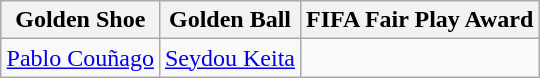<table class=wikitable style="text-align:center; margin:auto">
<tr>
<th>Golden Shoe</th>
<th>Golden Ball</th>
<th>FIFA Fair Play Award</th>
</tr>
<tr>
<td> <a href='#'>Pablo Couñago</a></td>
<td> <a href='#'>Seydou Keita</a></td>
<td></td>
</tr>
</table>
